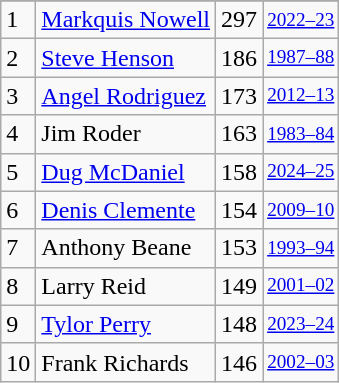<table class="wikitable">
<tr>
</tr>
<tr>
<td>1</td>
<td><a href='#'>Markquis Nowell</a></td>
<td>297</td>
<td style="font-size:80%;"><a href='#'>2022–23</a></td>
</tr>
<tr>
<td>2</td>
<td><a href='#'>Steve Henson</a></td>
<td>186</td>
<td style="font-size:80%;"><a href='#'>1987–88</a></td>
</tr>
<tr>
<td>3</td>
<td><a href='#'>Angel Rodriguez</a></td>
<td>173</td>
<td style="font-size:80%;"><a href='#'>2012–13</a></td>
</tr>
<tr>
<td>4</td>
<td>Jim Roder</td>
<td>163</td>
<td style="font-size:80%;"><a href='#'>1983–84</a></td>
</tr>
<tr>
<td>5</td>
<td><a href='#'>Dug McDaniel</a></td>
<td>158</td>
<td style="font-size:80%;"><a href='#'>2024–25</a></td>
</tr>
<tr>
<td>6</td>
<td><a href='#'>Denis Clemente</a></td>
<td>154</td>
<td style="font-size:80%;"><a href='#'>2009–10</a></td>
</tr>
<tr>
<td>7</td>
<td>Anthony Beane</td>
<td>153</td>
<td style="font-size:80%;"><a href='#'>1993–94</a></td>
</tr>
<tr>
<td>8</td>
<td>Larry Reid</td>
<td>149</td>
<td style="font-size:80%;"><a href='#'>2001–02</a></td>
</tr>
<tr>
<td>9</td>
<td><a href='#'>Tylor Perry</a></td>
<td>148</td>
<td style="font-size:80%;"><a href='#'>2023–24</a></td>
</tr>
<tr>
<td>10</td>
<td>Frank Richards</td>
<td>146</td>
<td style="font-size:80%;"><a href='#'>2002–03</a></td>
</tr>
</table>
